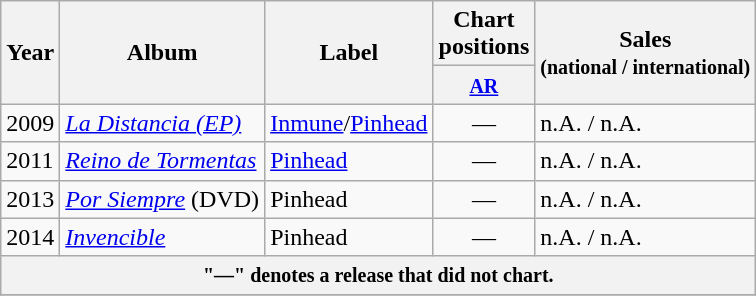<table class="wikitable">
<tr>
<th rowspan="2">Year</th>
<th rowspan="2">Album</th>
<th rowspan="2">Label</th>
<th colspan="1">Chart positions</th>
<th rowspan="2">Sales <br><small>(national / international)</small></th>
</tr>
<tr>
<th width="50"><small><a href='#'>AR</a></small></th>
</tr>
<tr>
<td>2009</td>
<td><em><a href='#'>La Distancia (EP)</a></em></td>
<td rowspan="1"><a href='#'>Inmune</a>/<a href='#'>Pinhead</a></td>
<td align="center">—</td>
<td>n.A. / n.A.</td>
</tr>
<tr>
<td>2011</td>
<td><em><a href='#'>Reino de Tormentas</a></em></td>
<td rowspan="1"><a href='#'>Pinhead</a></td>
<td align="center">—</td>
<td>n.A. / n.A.</td>
</tr>
<tr>
<td>2013</td>
<td><em><a href='#'>Por Siempre</a></em> (DVD)</td>
<td rowspan="1">Pinhead</td>
<td align="center">—</td>
<td>n.A. / n.A.</td>
</tr>
<tr>
<td>2014</td>
<td><em><a href='#'>Invencible</a></em></td>
<td rowspan="1">Pinhead</td>
<td align="center">—</td>
<td>n.A. / n.A.</td>
</tr>
<tr>
<th colspan="8"><small>"—" denotes a release that did not chart.</small></th>
</tr>
<tr>
</tr>
</table>
